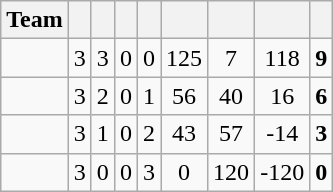<table class="wikitable" style="text-align: center;">
<tr>
<th>Team</th>
<th></th>
<th></th>
<th></th>
<th></th>
<th></th>
<th></th>
<th></th>
<th></th>
</tr>
<tr>
<td align="left"></td>
<td>3</td>
<td>3</td>
<td>0</td>
<td>0</td>
<td>125</td>
<td>7</td>
<td>118</td>
<td><strong>9</strong></td>
</tr>
<tr>
<td align="left"></td>
<td>3</td>
<td>2</td>
<td>0</td>
<td>1</td>
<td>56</td>
<td>40</td>
<td>16</td>
<td><strong>6</strong></td>
</tr>
<tr>
<td align="left"></td>
<td>3</td>
<td>1</td>
<td>0</td>
<td>2</td>
<td>43</td>
<td>57</td>
<td>-14</td>
<td><strong>3</strong></td>
</tr>
<tr>
<td align="left"></td>
<td>3</td>
<td>0</td>
<td>0</td>
<td>3</td>
<td>0</td>
<td>120</td>
<td>-120</td>
<td><strong>0</strong></td>
</tr>
</table>
